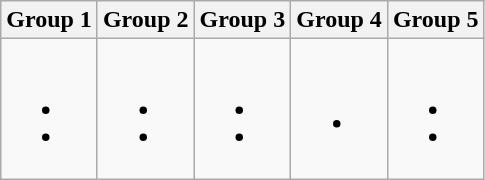<table class="wikitable" border="1">
<tr>
<th>Group 1</th>
<th>Group 2</th>
<th>Group 3</th>
<th>Group 4</th>
<th>Group 5</th>
</tr>
<tr>
<td><br><ul><li></li><li></li></ul></td>
<td><br><ul><li></li><li></li></ul></td>
<td><br><ul><li></li><li></li></ul></td>
<td><br><ul><li></li></ul></td>
<td><br><ul><li></li><li></li></ul></td>
</tr>
</table>
